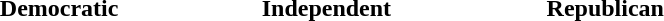<table style="width:40em; text-align:center">
<tr>
<td style="width:48%"><span><strong>Democratic</strong></span></td>
<td><strong>Independent</strong></td>
<td style="width:51%"><span><strong>Republican</strong></span></td>
</tr>
</table>
